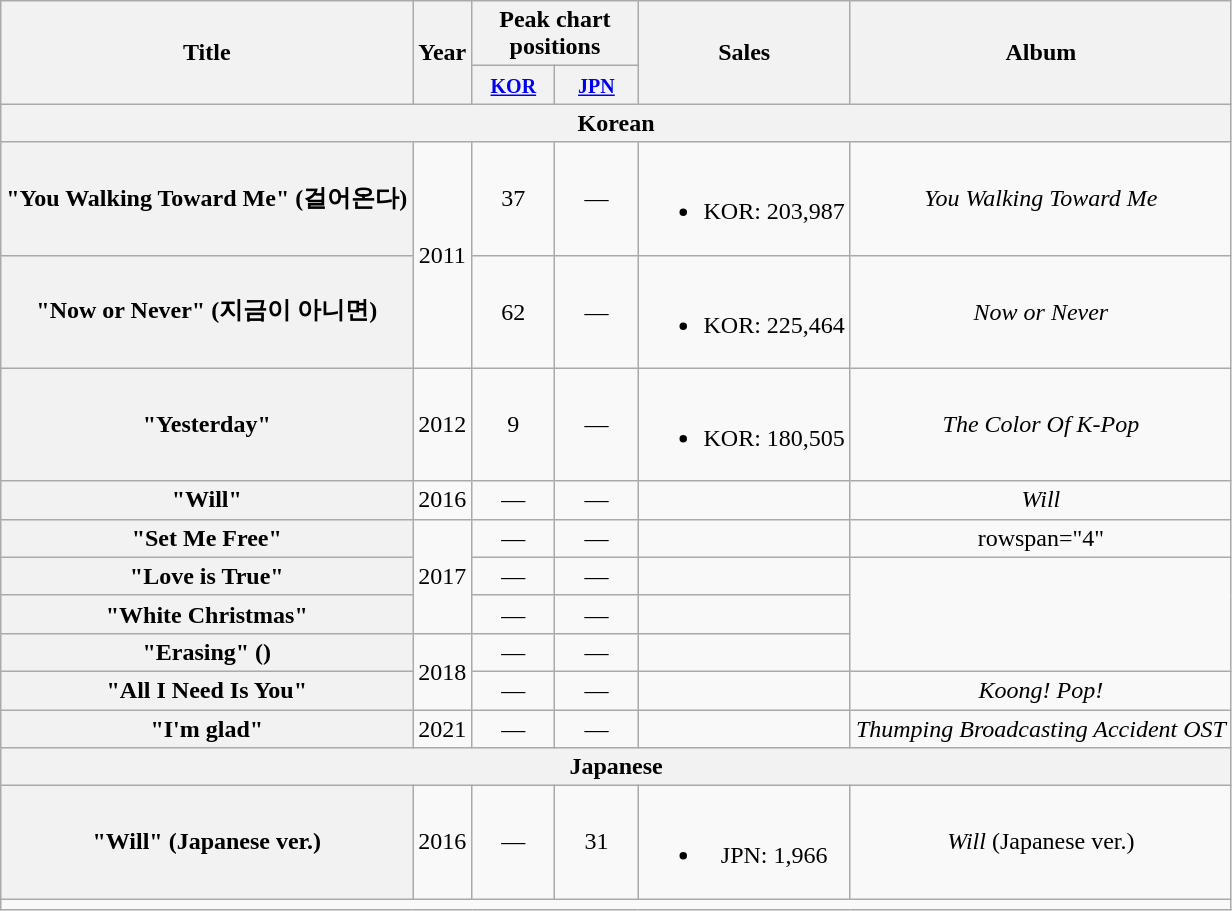<table class="wikitable plainrowheaders" style="text-align:center;">
<tr>
<th rowspan="2" scope="col">Title</th>
<th rowspan="2" scope="col">Year</th>
<th colspan="2" scope="col">Peak chart positions</th>
<th rowspan="2" scope="col">Sales</th>
<th rowspan="2" scope="col">Album</th>
</tr>
<tr>
<th style="width:3em;"><small><a href='#'>KOR</a></small><br></th>
<th style="width:3em;"><small><a href='#'>JPN</a></small><br></th>
</tr>
<tr>
<th colspan="6">Korean</th>
</tr>
<tr>
<th scope="row">"You Walking Toward Me" (걸어온다)</th>
<td rowspan="2">2011</td>
<td>37</td>
<td>—</td>
<td><br><ul><li>KOR: 203,987</li></ul></td>
<td><em>You Walking Toward Me</em></td>
</tr>
<tr>
<th scope="row">"Now or Never" (지금이 아니면) </th>
<td>62</td>
<td>—</td>
<td><br><ul><li>KOR: 225,464</li></ul></td>
<td><em>Now or Never</em></td>
</tr>
<tr>
<th scope="row">"Yesterday" </th>
<td>2012</td>
<td>9</td>
<td>—</td>
<td><br><ul><li>KOR: 180,505</li></ul></td>
<td><em>The Color Of K-Pop</em></td>
</tr>
<tr>
<th scope="row">"Will" </th>
<td>2016</td>
<td>—</td>
<td>—</td>
<td></td>
<td><em>Will</em></td>
</tr>
<tr>
<th scope="row">"Set Me Free" </th>
<td rowspan="3">2017</td>
<td>—</td>
<td>—</td>
<td></td>
<td>rowspan="4" </td>
</tr>
<tr>
<th scope="row">"Love is True"</th>
<td>—</td>
<td>—</td>
<td></td>
</tr>
<tr>
<th scope="row">"White Christmas" </th>
<td>—</td>
<td>—</td>
<td></td>
</tr>
<tr>
<th scope="row">"Erasing" ()</th>
<td rowspan="2">2018</td>
<td>—</td>
<td>—</td>
<td></td>
</tr>
<tr>
<th scope="row">"All I Need Is You"</th>
<td>—</td>
<td>—</td>
<td></td>
<td><em>Koong! Pop!</em></td>
</tr>
<tr>
<th scope="row">"I'm glad"</th>
<td>2021</td>
<td>—</td>
<td>—</td>
<td></td>
<td><em>Thumping Broadcasting Accident OST</em></td>
</tr>
<tr>
<th colspan="6">Japanese</th>
</tr>
<tr>
<th scope="row">"Will" (Japanese ver.)</th>
<td rowspan="1">2016</td>
<td>—</td>
<td>31</td>
<td><br><ul><li>JPN: 1,966</li></ul></td>
<td><em>Will</em> (Japanese ver.)</td>
</tr>
<tr>
<td colspan="6"></td>
</tr>
</table>
